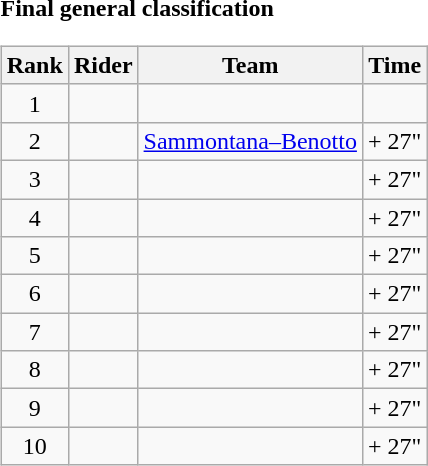<table>
<tr>
<td><strong>Final general classification</strong><br><table class="wikitable">
<tr>
<th scope="col">Rank</th>
<th scope="col">Rider</th>
<th scope="col">Team</th>
<th scope="col">Time</th>
</tr>
<tr>
<td style="text-align:center;">1</td>
<td></td>
<td></td>
<td style="text-align:right;"></td>
</tr>
<tr>
<td style="text-align:center;">2</td>
<td></td>
<td><a href='#'>Sammontana–Benotto</a></td>
<td style="text-align:right;">+ 27"</td>
</tr>
<tr>
<td style="text-align:center;">3</td>
<td></td>
<td></td>
<td style="text-align:right;">+ 27"</td>
</tr>
<tr>
<td style="text-align:center;">4</td>
<td></td>
<td></td>
<td style="text-align:right;">+ 27"</td>
</tr>
<tr>
<td style="text-align:center;">5</td>
<td></td>
<td></td>
<td style="text-align:right;">+ 27"</td>
</tr>
<tr>
<td style="text-align:center;">6</td>
<td></td>
<td></td>
<td style="text-align:right;">+ 27"</td>
</tr>
<tr>
<td style="text-align:center;">7</td>
<td></td>
<td></td>
<td style="text-align:right;">+ 27"</td>
</tr>
<tr>
<td style="text-align:center;">8</td>
<td></td>
<td></td>
<td style="text-align:right;">+ 27"</td>
</tr>
<tr>
<td style="text-align:center;">9</td>
<td></td>
<td></td>
<td style="text-align:right;">+ 27"</td>
</tr>
<tr>
<td style="text-align:center;">10</td>
<td></td>
<td></td>
<td style="text-align:right;">+ 27"</td>
</tr>
</table>
</td>
</tr>
</table>
